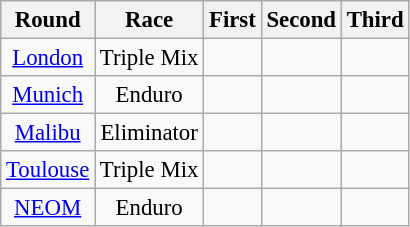<table class="wikitable" style="text-align:center; font-size:95%">
<tr>
<th>Round</th>
<th>Race</th>
<th>First</th>
<th>Second</th>
<th>Third</th>
</tr>
<tr>
<td align="center"><a href='#'>London</a></td>
<td align="center">Triple Mix</td>
<td></td>
<td></td>
<td></td>
</tr>
<tr>
<td align="center"><a href='#'>Munich</a></td>
<td align="center">Enduro</td>
<td></td>
<td></td>
<td></td>
</tr>
<tr>
<td align="center"><a href='#'>Malibu</a></td>
<td align="center">Eliminator</td>
<td></td>
<td></td>
<td></td>
</tr>
<tr>
<td align="center"><a href='#'>Toulouse</a></td>
<td align="center">Triple Mix</td>
<td></td>
<td></td>
<td></td>
</tr>
<tr>
<td><a href='#'>NEOM</a></td>
<td>Enduro</td>
<td></td>
<td></td>
<td></td>
</tr>
</table>
